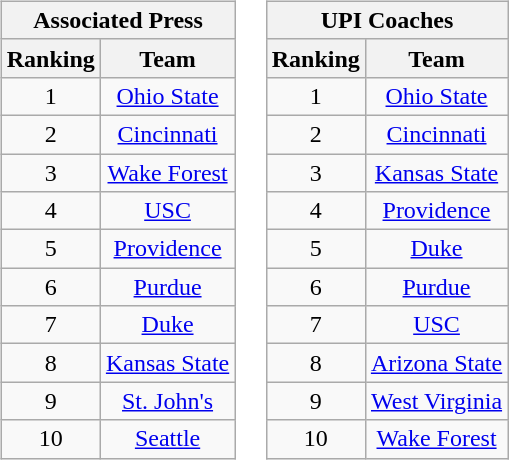<table>
<tr style="vertical-align:top;">
<td><br><table class="wikitable" style="text-align:center;">
<tr>
<th colspan=2>Associated Press</th>
</tr>
<tr>
<th>Ranking</th>
<th>Team</th>
</tr>
<tr>
<td>1</td>
<td><a href='#'>Ohio State</a></td>
</tr>
<tr>
<td>2</td>
<td><a href='#'>Cincinnati</a></td>
</tr>
<tr>
<td>3</td>
<td><a href='#'>Wake Forest</a></td>
</tr>
<tr>
<td>4</td>
<td><a href='#'>USC</a></td>
</tr>
<tr>
<td>5</td>
<td><a href='#'>Providence</a></td>
</tr>
<tr>
<td>6</td>
<td><a href='#'>Purdue</a></td>
</tr>
<tr>
<td>7</td>
<td><a href='#'>Duke</a></td>
</tr>
<tr>
<td>8</td>
<td><a href='#'>Kansas State</a></td>
</tr>
<tr>
<td>9</td>
<td><a href='#'>St. John's</a></td>
</tr>
<tr>
<td>10</td>
<td><a href='#'>Seattle</a></td>
</tr>
</table>
</td>
<td><br><table class="wikitable" style="text-align:center;">
<tr>
<th colspan=2><strong>UPI Coaches</strong></th>
</tr>
<tr>
<th>Ranking</th>
<th>Team</th>
</tr>
<tr>
<td>1</td>
<td><a href='#'>Ohio State</a></td>
</tr>
<tr>
<td>2</td>
<td><a href='#'>Cincinnati</a></td>
</tr>
<tr>
<td>3</td>
<td><a href='#'>Kansas State</a></td>
</tr>
<tr>
<td>4</td>
<td><a href='#'>Providence</a></td>
</tr>
<tr>
<td>5</td>
<td><a href='#'>Duke</a></td>
</tr>
<tr>
<td>6</td>
<td><a href='#'>Purdue</a></td>
</tr>
<tr>
<td>7</td>
<td><a href='#'>USC</a></td>
</tr>
<tr>
<td>8</td>
<td><a href='#'>Arizona State</a></td>
</tr>
<tr>
<td>9</td>
<td><a href='#'>West Virginia</a></td>
</tr>
<tr>
<td>10</td>
<td><a href='#'>Wake Forest</a></td>
</tr>
</table>
</td>
</tr>
</table>
